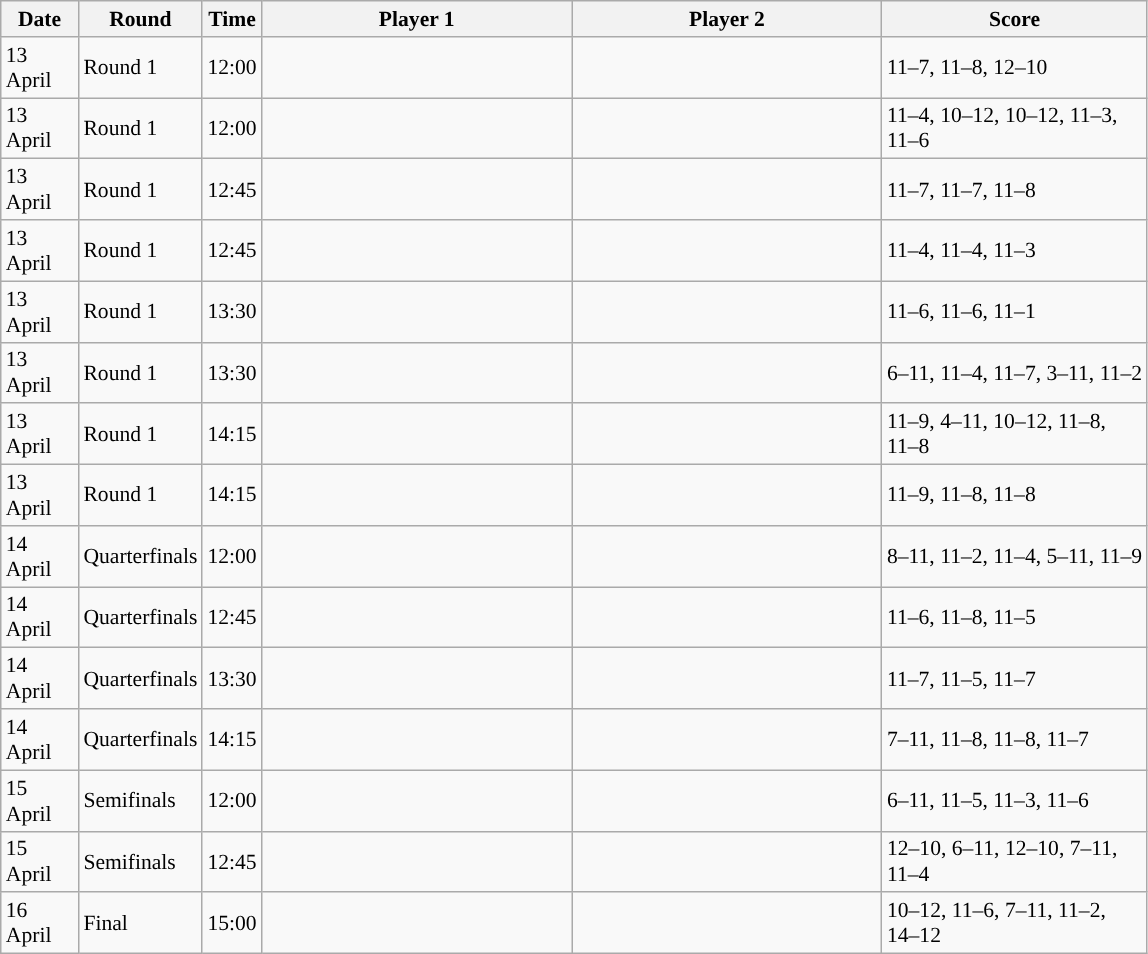<table class="sortable wikitable" style="font-size:90%">
<tr>
<th width="45" class="unsortable">Date</th>
<th width="55">Round</th>
<th width="30">Time</th>
<th width="200">Player 1</th>
<th width="200">Player 2</th>
<th width="170" class="unsortable">Score</th>
</tr>
<tr>
<td>13 April</td>
<td>Round 1</td>
<td>12:00</td>
<td><strong></strong></td>
<td></td>
<td>11–7, 11–8, 12–10</td>
</tr>
<tr>
<td>13 April</td>
<td>Round 1</td>
<td>12:00</td>
<td></td>
<td><strong></strong></td>
<td>11–4, 10–12, 10–12, 11–3, 11–6</td>
</tr>
<tr>
<td>13 April</td>
<td>Round 1</td>
<td>12:45</td>
<td><strong></strong></td>
<td></td>
<td>11–7, 11–7, 11–8</td>
</tr>
<tr>
<td>13 April</td>
<td>Round 1</td>
<td>12:45</td>
<td></td>
<td><strong></strong></td>
<td>11–4, 11–4, 11–3</td>
</tr>
<tr>
<td>13 April</td>
<td>Round 1</td>
<td>13:30</td>
<td><strong></strong></td>
<td></td>
<td>11–6, 11–6, 11–1</td>
</tr>
<tr>
<td>13 April</td>
<td>Round 1</td>
<td>13:30</td>
<td><strong></strong></td>
<td></td>
<td>6–11, 11–4, 11–7, 3–11, 11–2</td>
</tr>
<tr>
<td>13 April</td>
<td>Round 1</td>
<td>14:15</td>
<td><strong></strong></td>
<td></td>
<td>11–9, 4–11, 10–12, 11–8, 11–8</td>
</tr>
<tr>
<td>13 April</td>
<td>Round 1</td>
<td>14:15</td>
<td></td>
<td><strong></strong></td>
<td>11–9, 11–8, 11–8</td>
</tr>
<tr>
<td>14 April</td>
<td>Quarterfinals</td>
<td>12:00</td>
<td></td>
<td><strong></strong></td>
<td>8–11, 11–2, 11–4, 5–11, 11–9</td>
</tr>
<tr>
<td>14 April</td>
<td>Quarterfinals</td>
<td>12:45</td>
<td><strong></strong></td>
<td></td>
<td>11–6, 11–8, 11–5</td>
</tr>
<tr>
<td>14 April</td>
<td>Quarterfinals</td>
<td>13:30</td>
<td><strong></strong></td>
<td></td>
<td>11–7, 11–5, 11–7</td>
</tr>
<tr>
<td>14 April</td>
<td>Quarterfinals</td>
<td>14:15</td>
<td><strong></strong></td>
<td></td>
<td>7–11, 11–8, 11–8, 11–7</td>
</tr>
<tr>
<td>15 April</td>
<td>Semifinals</td>
<td>12:00</td>
<td><strong></strong></td>
<td></td>
<td>6–11, 11–5, 11–3, 11–6</td>
</tr>
<tr>
<td>15 April</td>
<td>Semifinals</td>
<td>12:45</td>
<td></td>
<td><strong></strong></td>
<td>12–10, 6–11, 12–10, 7–11, 11–4</td>
</tr>
<tr>
<td>16 April</td>
<td>Final</td>
<td>15:00</td>
<td><strong></strong></td>
<td></td>
<td>10–12, 11–6, 7–11, 11–2, 14–12</td>
</tr>
</table>
